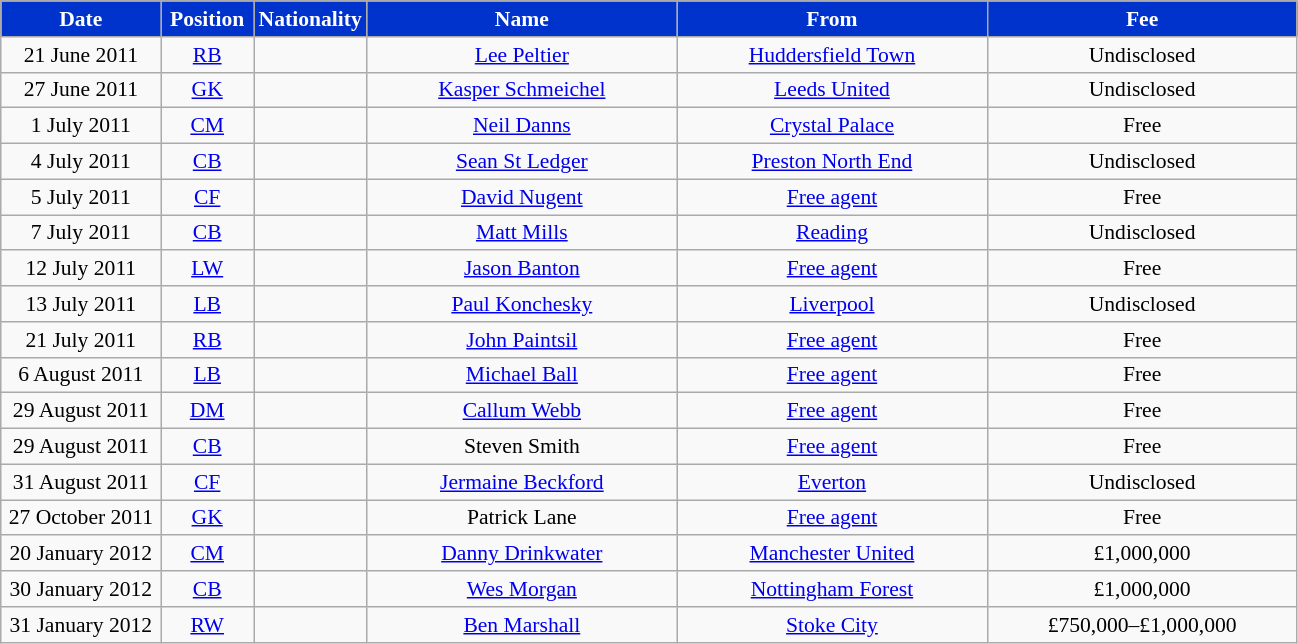<table class="wikitable" style="text-align:center; font-size:90%">
<tr>
<th style="background:#03c; color:white; width:100px;">Date</th>
<th style="background:#03c; color:white; width:55px;">Position</th>
<th style="background:#03c; color:white; width:55px;">Nationality</th>
<th style="background:#03c; color:white; width:200px;">Name</th>
<th style="background:#03c; color:white; width:200px;">From</th>
<th style="background:#03c; color:white; width:200px;">Fee</th>
</tr>
<tr>
<td>21 June 2011</td>
<td><a href='#'>RB</a></td>
<td></td>
<td><a href='#'>Lee Peltier</a></td>
<td> <a href='#'>Huddersfield Town</a></td>
<td>Undisclosed</td>
</tr>
<tr>
<td>27 June 2011</td>
<td><a href='#'>GK</a></td>
<td></td>
<td><a href='#'>Kasper Schmeichel</a></td>
<td> <a href='#'>Leeds United</a></td>
<td>Undisclosed</td>
</tr>
<tr>
<td>1 July 2011</td>
<td><a href='#'>CM</a></td>
<td></td>
<td><a href='#'>Neil Danns</a></td>
<td> <a href='#'>Crystal Palace</a></td>
<td>Free</td>
</tr>
<tr>
<td>4 July 2011</td>
<td><a href='#'>CB</a></td>
<td></td>
<td><a href='#'>Sean St Ledger</a></td>
<td> <a href='#'>Preston North End</a></td>
<td>Undisclosed</td>
</tr>
<tr>
<td>5 July 2011</td>
<td><a href='#'>CF</a></td>
<td></td>
<td><a href='#'>David Nugent</a></td>
<td><a href='#'>Free agent</a></td>
<td>Free</td>
</tr>
<tr>
<td>7 July 2011</td>
<td><a href='#'>CB</a></td>
<td></td>
<td><a href='#'>Matt Mills</a></td>
<td> <a href='#'>Reading</a></td>
<td>Undisclosed</td>
</tr>
<tr>
<td>12 July 2011</td>
<td><a href='#'>LW</a></td>
<td></td>
<td><a href='#'>Jason Banton</a></td>
<td><a href='#'>Free agent</a></td>
<td>Free</td>
</tr>
<tr>
<td>13 July 2011</td>
<td><a href='#'>LB</a></td>
<td></td>
<td><a href='#'>Paul Konchesky</a></td>
<td> <a href='#'>Liverpool</a></td>
<td>Undisclosed</td>
</tr>
<tr>
<td>21 July 2011</td>
<td><a href='#'>RB</a></td>
<td></td>
<td><a href='#'>John Paintsil</a></td>
<td><a href='#'>Free agent</a></td>
<td>Free</td>
</tr>
<tr>
<td>6 August 2011</td>
<td><a href='#'>LB</a></td>
<td></td>
<td><a href='#'>Michael Ball</a></td>
<td><a href='#'>Free agent</a></td>
<td>Free</td>
</tr>
<tr>
<td>29 August 2011</td>
<td><a href='#'>DM</a></td>
<td></td>
<td><a href='#'>Callum Webb</a></td>
<td><a href='#'>Free agent</a></td>
<td>Free</td>
</tr>
<tr>
<td>29 August 2011</td>
<td><a href='#'>CB</a></td>
<td></td>
<td>Steven Smith</td>
<td><a href='#'>Free agent</a></td>
<td>Free</td>
</tr>
<tr>
<td>31 August 2011</td>
<td><a href='#'>CF</a></td>
<td></td>
<td><a href='#'>Jermaine Beckford</a></td>
<td> <a href='#'>Everton</a></td>
<td>Undisclosed</td>
</tr>
<tr>
<td>27 October 2011</td>
<td><a href='#'>GK</a></td>
<td></td>
<td>Patrick Lane</td>
<td><a href='#'>Free agent</a></td>
<td>Free</td>
</tr>
<tr>
<td>20 January 2012</td>
<td><a href='#'>CM</a></td>
<td></td>
<td><a href='#'>Danny Drinkwater</a></td>
<td> <a href='#'>Manchester United</a></td>
<td>£1,000,000</td>
</tr>
<tr>
<td>30 January 2012</td>
<td><a href='#'>CB</a></td>
<td></td>
<td><a href='#'>Wes Morgan</a></td>
<td> <a href='#'>Nottingham Forest</a></td>
<td>£1,000,000</td>
</tr>
<tr>
<td>31 January 2012</td>
<td><a href='#'>RW</a></td>
<td></td>
<td><a href='#'>Ben Marshall</a></td>
<td> <a href='#'>Stoke City</a></td>
<td>£750,000–£1,000,000</td>
</tr>
</table>
